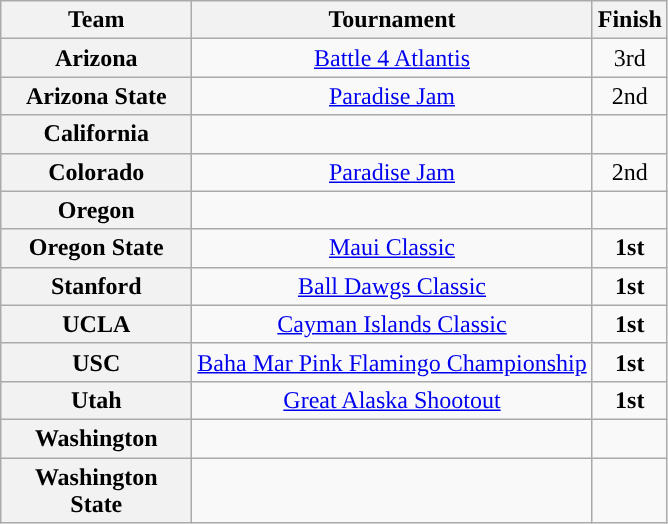<table class="wikitable">
<tr>
<th>Team</th>
<th>Tournament</th>
<th>Finish</th>
</tr>
<tr style="text-align:center;">
<th width="75">Arizona</th>
<td><a href='#'>Battle 4 Atlantis</a></td>
<td>3rd</td>
</tr>
<tr style="text-align:center;">
<th width="100">Arizona State</th>
<td><a href='#'>Paradise Jam</a></td>
<td>2nd</td>
</tr>
<tr style="text-align:center;">
<th width="75">California</th>
<td></td>
<td></td>
</tr>
<tr style="text-align:center;">
<th width="75">Colorado</th>
<td><a href='#'>Paradise Jam</a></td>
<td>2nd</td>
</tr>
<tr style="text-align:center;">
<th width="75">Oregon</th>
<td></td>
<td></td>
</tr>
<tr style="text-align:center;">
<th width="75">Oregon State</th>
<td><a href='#'>Maui Classic</a></td>
<td><strong>1st</strong></td>
</tr>
<tr style="text-align:center;">
<th width="75">Stanford</th>
<td><a href='#'>Ball Dawgs Classic</a></td>
<td><strong>1st</strong></td>
</tr>
<tr style="text-align:center;">
<th width="75">UCLA</th>
<td><a href='#'>Cayman Islands Classic</a></td>
<td><strong>1st</strong></td>
</tr>
<tr style="text-align:center;">
<th width="75">USC</th>
<td><a href='#'>Baha Mar Pink Flamingo Championship</a></td>
<td><strong>1st</strong></td>
</tr>
<tr style="text-align:center;">
<th width="75">Utah</th>
<td><a href='#'>Great Alaska Shootout</a></td>
<td><strong>1st</strong></td>
</tr>
<tr style="text-align:center;">
<th width="75">Washington</th>
<td></td>
<td></td>
</tr>
<tr style="text-align:center;">
<th width="120">Washington State</th>
<td></td>
<td></td>
</tr>
</table>
